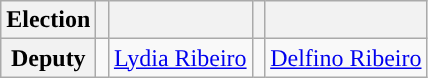<table class="wikitable">
<tr>
<th>Election</th>
<th style="width:1px;"></th>
<th></th>
<th style="width:1px;"></th>
<th></th>
</tr>
<tr>
<th>Deputy</th>
<td width=1px style="background-color: "></td>
<td colspan = 1><a href='#'>Lydia Ribeiro</a></td>
<td width=1px style="background-color: "></td>
<td colspan = 1><a href='#'>Delfino Ribeiro</a></td>
</tr>
</table>
